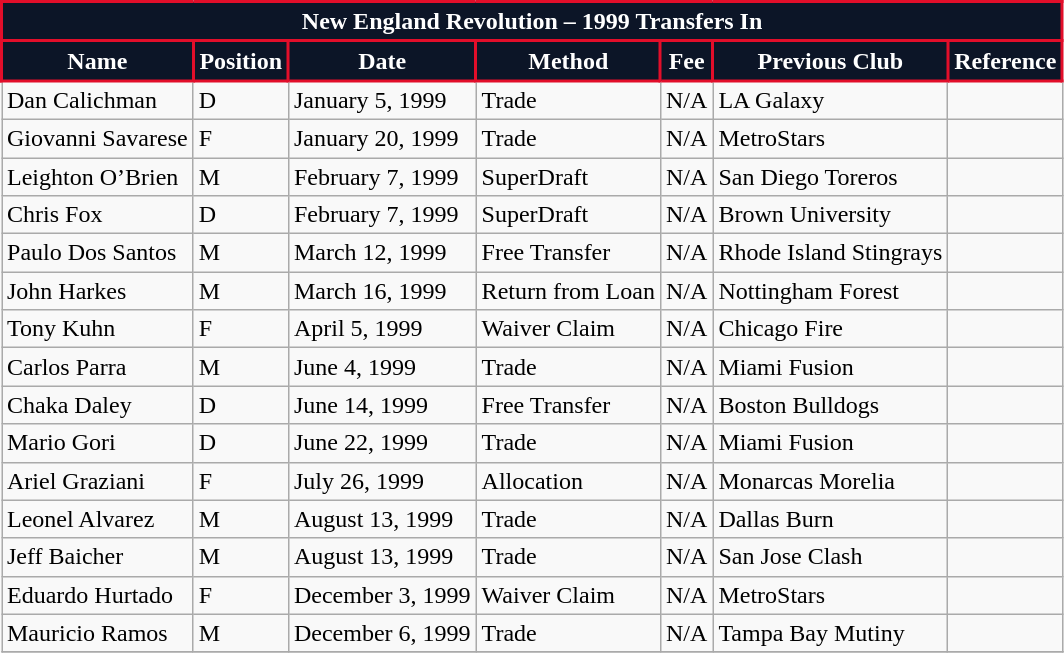<table class="wikitable">
<tr>
<th colspan="7" style="background:#0c1527; color:#fff; border:2px solid #e20e2a; text-align: center; font-weight:bold;">New England Revolution – 1999 Transfers In</th>
</tr>
<tr>
<th style="background:#0c1527; color:#fff; border:2px solid #e20e2a;" scope="col">Name</th>
<th style="background:#0c1527; color:#fff; border:2px solid #e20e2a;" scope="col">Position</th>
<th style="background:#0c1527; color:#fff; border:2px solid #e20e2a;" scope="col">Date</th>
<th style="background:#0c1527; color:#fff; border:2px solid #e20e2a;" scope="col">Method</th>
<th style="background:#0c1527; color:#fff; border:2px solid #e20e2a;" scope="col">Fee</th>
<th style="background:#0c1527; color:#fff; border:2px solid #e20e2a;" scope="col">Previous Club</th>
<th style="background:#0c1527; color:#fff; border:2px solid #e20e2a;" scope="col">Reference</th>
</tr>
<tr>
<td>Dan Calichman</td>
<td>D</td>
<td>January 5, 1999</td>
<td>Trade</td>
<td>N/A</td>
<td>LA Galaxy</td>
<td></td>
</tr>
<tr>
<td>Giovanni Savarese</td>
<td>F</td>
<td>January 20, 1999</td>
<td>Trade</td>
<td>N/A</td>
<td>MetroStars</td>
<td></td>
</tr>
<tr>
<td>Leighton O’Brien</td>
<td>M</td>
<td>February 7, 1999</td>
<td>SuperDraft</td>
<td>N/A</td>
<td>San Diego Toreros</td>
<td></td>
</tr>
<tr>
<td>Chris Fox</td>
<td>D</td>
<td>February 7, 1999</td>
<td>SuperDraft</td>
<td>N/A</td>
<td>Brown University</td>
<td></td>
</tr>
<tr>
<td>Paulo Dos Santos</td>
<td>M</td>
<td>March 12, 1999</td>
<td>Free Transfer</td>
<td>N/A</td>
<td>Rhode Island Stingrays</td>
<td></td>
</tr>
<tr>
<td>John Harkes</td>
<td>M</td>
<td>March 16, 1999</td>
<td>Return from Loan</td>
<td>N/A</td>
<td>Nottingham Forest</td>
<td></td>
</tr>
<tr>
<td>Tony Kuhn</td>
<td>F</td>
<td>April 5, 1999</td>
<td>Waiver Claim</td>
<td>N/A</td>
<td>Chicago Fire</td>
<td></td>
</tr>
<tr>
<td>Carlos Parra</td>
<td>M</td>
<td>June 4, 1999</td>
<td>Trade</td>
<td>N/A</td>
<td>Miami Fusion</td>
<td></td>
</tr>
<tr>
<td>Chaka Daley</td>
<td>D</td>
<td>June 14, 1999</td>
<td>Free Transfer</td>
<td>N/A</td>
<td>Boston Bulldogs</td>
<td></td>
</tr>
<tr>
<td>Mario Gori</td>
<td>D</td>
<td>June 22, 1999</td>
<td>Trade</td>
<td>N/A</td>
<td>Miami Fusion</td>
<td></td>
</tr>
<tr>
<td>Ariel Graziani</td>
<td>F</td>
<td>July 26, 1999</td>
<td>Allocation</td>
<td>N/A</td>
<td>Monarcas Morelia</td>
<td></td>
</tr>
<tr>
<td>Leonel Alvarez</td>
<td>M</td>
<td>August 13, 1999</td>
<td>Trade</td>
<td>N/A</td>
<td>Dallas Burn</td>
<td></td>
</tr>
<tr>
<td>Jeff Baicher</td>
<td>M</td>
<td>August 13, 1999</td>
<td>Trade</td>
<td>N/A</td>
<td>San Jose Clash</td>
<td></td>
</tr>
<tr>
<td>Eduardo Hurtado</td>
<td>F</td>
<td>December 3, 1999</td>
<td>Waiver Claim</td>
<td>N/A</td>
<td>MetroStars</td>
<td></td>
</tr>
<tr>
<td>Mauricio Ramos</td>
<td>M</td>
<td>December 6, 1999</td>
<td>Trade</td>
<td>N/A</td>
<td>Tampa Bay Mutiny</td>
<td></td>
</tr>
<tr>
</tr>
</table>
